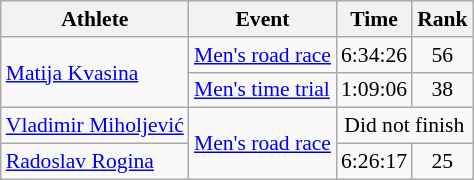<table class=wikitable style="font-size:90%">
<tr>
<th>Athlete</th>
<th>Event</th>
<th>Time</th>
<th>Rank</th>
</tr>
<tr align=center>
<td align=left rowspan="2"><a href='#'>Matija Kvasina</a></td>
<td align=left><a href='#'>Men's road race</a></td>
<td>6:34:26</td>
<td>56</td>
</tr>
<tr align=center>
<td align=left><a href='#'>Men's time trial</a></td>
<td>1:09:06</td>
<td>38</td>
</tr>
<tr align=center>
<td align=left><a href='#'>Vladimir Miholjević</a></td>
<td align=left rowspan=2><a href='#'>Men's road race</a></td>
<td colspan="2">Did not finish</td>
</tr>
<tr align=center>
<td align=left><a href='#'>Radoslav Rogina</a></td>
<td>6:26:17</td>
<td>25</td>
</tr>
</table>
